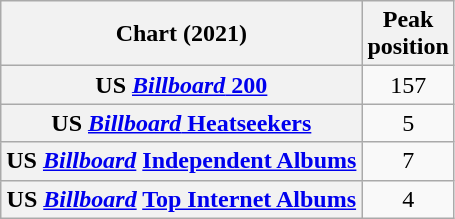<table class="wikitable sortable plainrowheaders" style="text-align:center">
<tr>
<th scope="col">Chart (2021)</th>
<th scope="col">Peak<br>position</th>
</tr>
<tr>
<th scope="row">US <a href='#'><em>Billboard</em> 200</a></th>
<td>157</td>
</tr>
<tr>
<th scope="row">US <a href='#'><em>Billboard</em> Heatseekers</a></th>
<td>5</td>
</tr>
<tr>
<th scope="row">US <a href='#'><em>Billboard</em></a> <a href='#'>Independent Albums</a></th>
<td>7</td>
</tr>
<tr>
<th scope="row">US <a href='#'><em>Billboard</em></a> <a href='#'>Top Internet Albums</a></th>
<td>4</td>
</tr>
</table>
